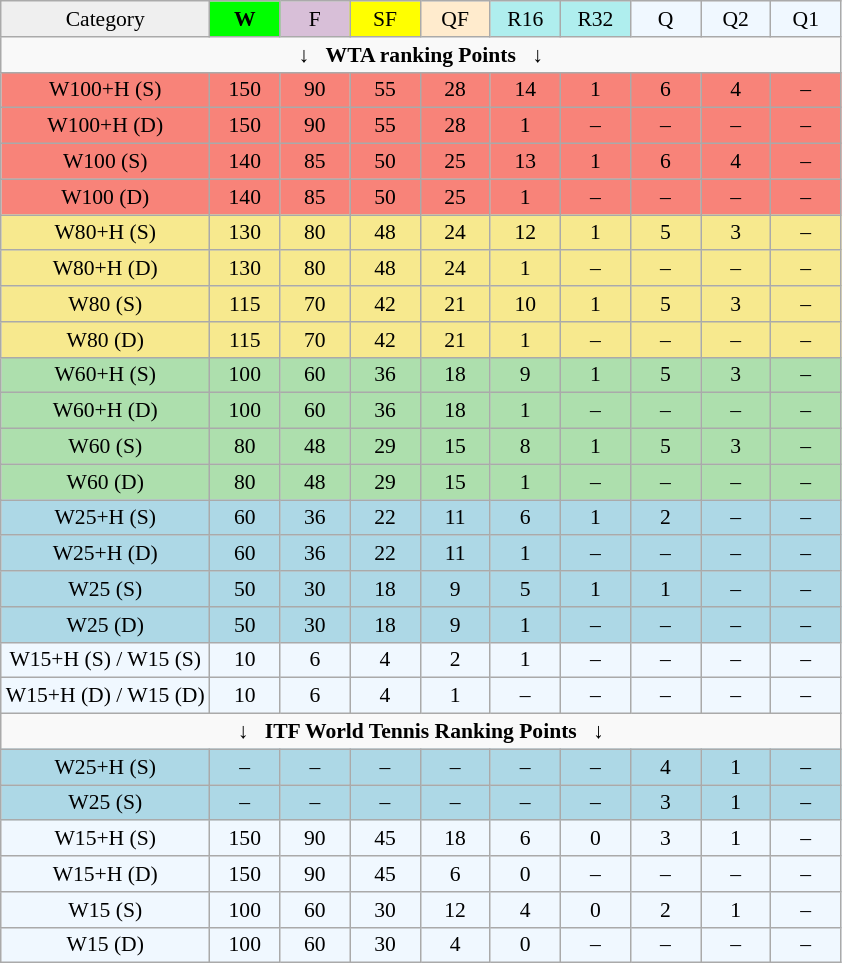<table class="wikitable" style="font-size:90%">
<tr align=center>
<td style="background:#efefef;">Category</td>
<td style="width:40px; background:lime;"><strong>W</strong></td>
<td style="width:40px; background:thistle;">F</td>
<td style="width:40px; background:#ff0;">SF</td>
<td style="width:40px; background:#ffebcd;">QF</td>
<td style="width:40px; background:#afeeee;">R16</td>
<td style="width:40px; background:#afeeee;">R32</td>
<td style="width:40px; background:#f0f8ff;">Q</td>
<td style="width:40px; background:#f0f8ff;">Q2</td>
<td style="width:40px; background:#f0f8ff;">Q1</td>
</tr>
<tr>
<td colspan="11" align="center">↓   <strong>WTA ranking Points</strong>   ↓</td>
</tr>
<tr style="text-align:center; background:#f88379;">
<td>W100+H (S)</td>
<td>150</td>
<td>90</td>
<td>55</td>
<td>28</td>
<td>14</td>
<td>1</td>
<td>6</td>
<td>4</td>
<td>–</td>
</tr>
<tr style="text-align:center; background:#f88379;">
<td>W100+H (D)</td>
<td>150</td>
<td>90</td>
<td>55</td>
<td>28</td>
<td>1</td>
<td>–</td>
<td>–</td>
<td>–</td>
<td>–</td>
</tr>
<tr style="text-align:center; background:#f88379;">
<td>W100 (S)</td>
<td>140</td>
<td>85</td>
<td>50</td>
<td>25</td>
<td>13</td>
<td>1</td>
<td>6</td>
<td>4</td>
<td>–</td>
</tr>
<tr style="text-align:center; background:#f88379;">
<td>W100 (D)</td>
<td>140</td>
<td>85</td>
<td>50</td>
<td>25</td>
<td>1</td>
<td>–</td>
<td>–</td>
<td>–</td>
<td>–</td>
</tr>
<tr style="text-align:center; background:#f7e98e;">
<td>W80+H (S)</td>
<td>130</td>
<td>80</td>
<td>48</td>
<td>24</td>
<td>12</td>
<td>1</td>
<td>5</td>
<td>3</td>
<td>–</td>
</tr>
<tr style="text-align:center; background:#f7e98e;">
<td>W80+H (D)</td>
<td>130</td>
<td>80</td>
<td>48</td>
<td>24</td>
<td>1</td>
<td>–</td>
<td>–</td>
<td>–</td>
<td>–</td>
</tr>
<tr style="text-align:center; background:#f7e98e;">
<td>W80 (S)</td>
<td>115</td>
<td>70</td>
<td>42</td>
<td>21</td>
<td>10</td>
<td>1</td>
<td>5</td>
<td>3</td>
<td>–</td>
</tr>
<tr style="text-align:center; background:#f7e98e;">
<td>W80 (D)</td>
<td>115</td>
<td>70</td>
<td>42</td>
<td>21</td>
<td>1</td>
<td>–</td>
<td>–</td>
<td>–</td>
<td>–</td>
</tr>
<tr style="text-align:center; background:#addfad;">
<td>W60+H (S)</td>
<td>100</td>
<td>60</td>
<td>36</td>
<td>18</td>
<td>9</td>
<td>1</td>
<td>5</td>
<td>3</td>
<td>–</td>
</tr>
<tr style="text-align:center; background:#addfad;">
<td>W60+H (D)</td>
<td>100</td>
<td>60</td>
<td>36</td>
<td>18</td>
<td>1</td>
<td>–</td>
<td>–</td>
<td>–</td>
<td>–</td>
</tr>
<tr style="text-align:center; background:#addfad;">
<td>W60 (S)</td>
<td>80</td>
<td>48</td>
<td>29</td>
<td>15</td>
<td>8</td>
<td>1</td>
<td>5</td>
<td>3</td>
<td>–</td>
</tr>
<tr style="text-align:center; background:#addfad;">
<td>W60 (D)</td>
<td>80</td>
<td>48</td>
<td>29</td>
<td>15</td>
<td>1</td>
<td>–</td>
<td>–</td>
<td>–</td>
<td>–</td>
</tr>
<tr style="text-align:center; background:lightblue;">
<td>W25+H (S)</td>
<td>60</td>
<td>36</td>
<td>22</td>
<td>11</td>
<td>6</td>
<td>1</td>
<td>2</td>
<td>–</td>
<td>–</td>
</tr>
<tr style="text-align:center; background:lightblue;">
<td>W25+H (D)</td>
<td>60</td>
<td>36</td>
<td>22</td>
<td>11</td>
<td>1</td>
<td>–</td>
<td>–</td>
<td>–</td>
<td>–</td>
</tr>
<tr style="text-align:center; background:lightblue;">
<td>W25 (S)</td>
<td>50</td>
<td>30</td>
<td>18</td>
<td>9</td>
<td>5</td>
<td>1</td>
<td>1</td>
<td>–</td>
<td>–</td>
</tr>
<tr style="text-align:center; background:lightblue;">
<td>W25 (D)</td>
<td>50</td>
<td>30</td>
<td>18</td>
<td>9</td>
<td>1</td>
<td>–</td>
<td>–</td>
<td>–</td>
<td>–</td>
</tr>
<tr style="text-align:center; background:#f0f8ff;">
<td>W15+H (S) / W15 (S)</td>
<td>10</td>
<td>6</td>
<td>4</td>
<td>2</td>
<td>1</td>
<td>–</td>
<td>–</td>
<td>–</td>
<td>–</td>
</tr>
<tr style="text-align:center; background:#f0f8ff;">
<td>W15+H (D) / W15 (D)</td>
<td>10</td>
<td>6</td>
<td>4</td>
<td>1</td>
<td>–</td>
<td>–</td>
<td>–</td>
<td>–</td>
<td>–</td>
</tr>
<tr>
<td colspan="11" align="center">↓   <strong>ITF World Tennis Ranking Points</strong>   ↓</td>
</tr>
<tr style="text-align:center; background:lightblue;">
<td>W25+H (S)</td>
<td>–</td>
<td>–</td>
<td>–</td>
<td>–</td>
<td>–</td>
<td>–</td>
<td>4</td>
<td>1</td>
<td>–</td>
</tr>
<tr style="text-align:center; background:lightblue;">
<td>W25 (S)</td>
<td>–</td>
<td>–</td>
<td>–</td>
<td>–</td>
<td>–</td>
<td>–</td>
<td>3</td>
<td>1</td>
<td>–</td>
</tr>
<tr style="text-align:center; background:#f0f8ff;">
<td>W15+H (S)</td>
<td>150</td>
<td>90</td>
<td>45</td>
<td>18</td>
<td>6</td>
<td>0</td>
<td>3</td>
<td>1</td>
<td>–</td>
</tr>
<tr style="text-align:center; background:#f0f8ff;">
<td>W15+H (D)</td>
<td>150</td>
<td>90</td>
<td>45</td>
<td>6</td>
<td>0</td>
<td>–</td>
<td>–</td>
<td>–</td>
<td>–</td>
</tr>
<tr style="text-align:center; background:#f0f8ff;">
<td>W15 (S)</td>
<td>100</td>
<td>60</td>
<td>30</td>
<td>12</td>
<td>4</td>
<td>0</td>
<td>2</td>
<td>1</td>
<td>–</td>
</tr>
<tr style="text-align:center; background:#f0f8ff;">
<td>W15 (D)</td>
<td>100</td>
<td>60</td>
<td>30</td>
<td>4</td>
<td>0</td>
<td>–</td>
<td>–</td>
<td>–</td>
<td>–</td>
</tr>
</table>
